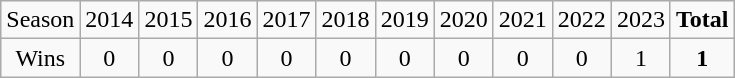<table class="wikitable sortable">
<tr>
<td>Season</td>
<td>2014</td>
<td>2015</td>
<td>2016</td>
<td>2017</td>
<td>2018</td>
<td>2019</td>
<td>2020</td>
<td>2021</td>
<td>2022</td>
<td>2023</td>
<td><strong>Total</strong></td>
</tr>
<tr style=text-align:center>
<td>Wins</td>
<td>0</td>
<td>0</td>
<td>0</td>
<td>0</td>
<td>0</td>
<td>0</td>
<td>0</td>
<td>0</td>
<td>0</td>
<td>1</td>
<td><strong>1</strong></td>
</tr>
</table>
